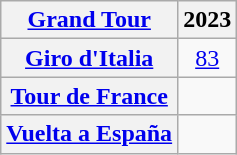<table class="wikitable plainrowheaders">
<tr>
<th scope="col"><a href='#'>Grand Tour</a></th>
<th scope="col">2023</th>
</tr>
<tr style="text-align:center;">
<th scope="row"> <a href='#'>Giro d'Italia</a></th>
<td><a href='#'>83</a></td>
</tr>
<tr style="text-align:center;">
<th scope="row"> <a href='#'>Tour de France</a></th>
<td></td>
</tr>
<tr style="text-align:center;">
<th scope="row"> <a href='#'>Vuelta a España</a></th>
<td></td>
</tr>
</table>
